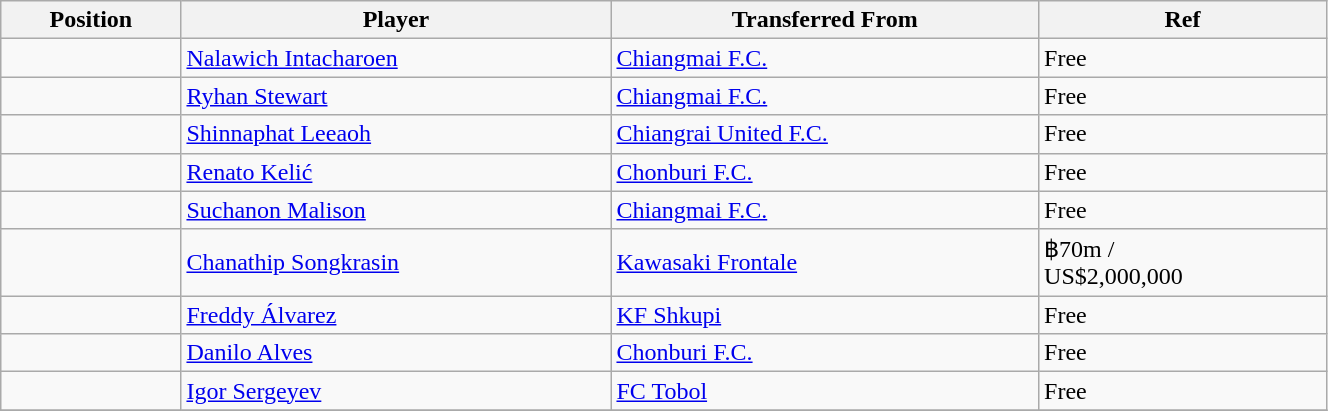<table class="wikitable sortable" style="width:70%; text-align:center; font-size:100%; text-align:left;">
<tr>
<th>Position</th>
<th>Player</th>
<th>Transferred From</th>
<th>Ref</th>
</tr>
<tr>
<td></td>
<td> <a href='#'>Nalawich Intacharoen</a></td>
<td> <a href='#'>Chiangmai F.C.</a></td>
<td>Free</td>
</tr>
<tr>
<td></td>
<td> <a href='#'>Ryhan Stewart</a></td>
<td> <a href='#'>Chiangmai F.C.</a></td>
<td>Free </td>
</tr>
<tr>
<td></td>
<td> <a href='#'>Shinnaphat Leeaoh</a></td>
<td> <a href='#'>Chiangrai United F.C.</a></td>
<td>Free</td>
</tr>
<tr>
<td></td>
<td> <a href='#'>Renato Kelić</a></td>
<td> <a href='#'>Chonburi F.C.</a></td>
<td>Free</td>
</tr>
<tr>
<td></td>
<td> <a href='#'>Suchanon Malison</a></td>
<td> <a href='#'>Chiangmai F.C.</a></td>
<td>Free</td>
</tr>
<tr>
<td></td>
<td> <a href='#'>Chanathip Songkrasin</a></td>
<td> <a href='#'>Kawasaki Frontale</a></td>
<td>฿70m / <br> US$2,000,000 </td>
</tr>
<tr>
<td></td>
<td> <a href='#'>Freddy Álvarez</a></td>
<td> <a href='#'>KF Shkupi</a></td>
<td>Free</td>
</tr>
<tr>
<td></td>
<td> <a href='#'>Danilo Alves</a></td>
<td> <a href='#'>Chonburi F.C.</a></td>
<td>Free</td>
</tr>
<tr>
<td></td>
<td> <a href='#'>Igor Sergeyev</a></td>
<td> <a href='#'>FC Tobol</a></td>
<td>Free </td>
</tr>
<tr>
</tr>
</table>
